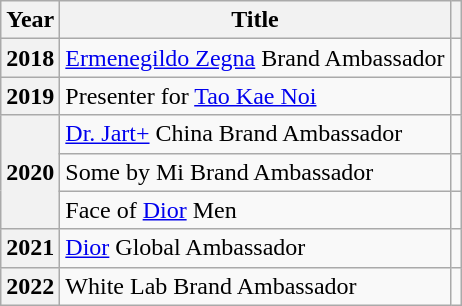<table class="wikitable plainrowheaders sortable">
<tr>
<th scope="col">Year</th>
<th scope="col">Title</th>
<th scope="col" class="unsortable"></th>
</tr>
<tr>
<th scope="row">2018</th>
<td><a href='#'>Ermenegildo Zegna</a> Brand Ambassador</td>
<td style="text-align:center"></td>
</tr>
<tr>
<th scope="row">2019</th>
<td>Presenter for <a href='#'>Tao Kae Noi</a></td>
<td style="text-align:center"></td>
</tr>
<tr>
<th scope="row" rowspan="3">2020</th>
<td><a href='#'>Dr. Jart+</a> China Brand Ambassador</td>
<td style="text-align:center"></td>
</tr>
<tr>
<td>Some by Mi Brand Ambassador</td>
<td style="text-align:center"></td>
</tr>
<tr>
<td>Face of <a href='#'>Dior</a> Men</td>
<td style="text-align:center"></td>
</tr>
<tr>
<th scope="row">2021</th>
<td><a href='#'>Dior</a> Global Ambassador</td>
<td style="text-align:center"></td>
</tr>
<tr>
<th scope="row">2022</th>
<td>White Lab Brand Ambassador</td>
<td style="text-align:center"></td>
</tr>
</table>
